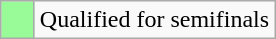<table class="wikitable">
<tr>
<td width=15px bgcolor="#98fb98"></td>
<td>Qualified for semifinals</td>
</tr>
</table>
